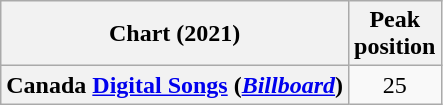<table class="wikitable plainrowheaders" style="text-align:center">
<tr>
<th>Chart (2021)</th>
<th>Peak <br> position</th>
</tr>
<tr>
<th scope="row">Canada <a href='#'>Digital Songs</a> (<a href='#'><em>Billboard</em></a>)</th>
<td>25</td>
</tr>
</table>
